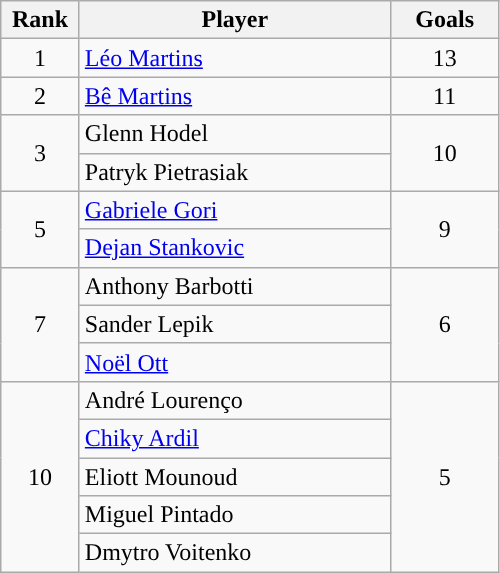<table class="wikitable" style="text-align:center">
<tr>
<th width=45>Rank</th>
<th width=200>Player</th>
<th width=65>Goals</th>
</tr>
<tr>
<td>1</td>
<td style="text-align:left"> <a href='#'>Léo Martins</a></td>
<td>13</td>
</tr>
<tr>
<td>2</td>
<td style="text-align:left"> <a href='#'>Bê Martins</a></td>
<td>11</td>
</tr>
<tr>
<td rowspan=2>3</td>
<td style="text-align:left"> Glenn Hodel</td>
<td rowspan=2>10</td>
</tr>
<tr>
<td style="text-align:left"> Patryk Pietrasiak</td>
</tr>
<tr>
<td rowspan=2>5</td>
<td style="text-align:left"> <a href='#'>Gabriele Gori</a></td>
<td rowspan=2>9</td>
</tr>
<tr>
<td style="text-align:left"> <a href='#'>Dejan Stankovic</a></td>
</tr>
<tr>
<td rowspan=3>7</td>
<td style="text-align:left"> Anthony Barbotti</td>
<td rowspan=3>6</td>
</tr>
<tr>
<td style="text-align:left"> Sander Lepik</td>
</tr>
<tr>
<td style="text-align:left"> <a href='#'>Noël Ott</a></td>
</tr>
<tr>
<td rowspan=5>10</td>
<td style="text-align:left"> André Lourenço</td>
<td rowspan=5>5</td>
</tr>
<tr>
<td style="text-align:left"> <a href='#'>Chiky Ardil</a></td>
</tr>
<tr>
<td style="text-align:left"> Eliott Mounoud</td>
</tr>
<tr>
<td style="text-align:left"> Miguel Pintado</td>
</tr>
<tr>
<td style="text-align:left"> Dmytro Voitenko</td>
</tr>
</table>
